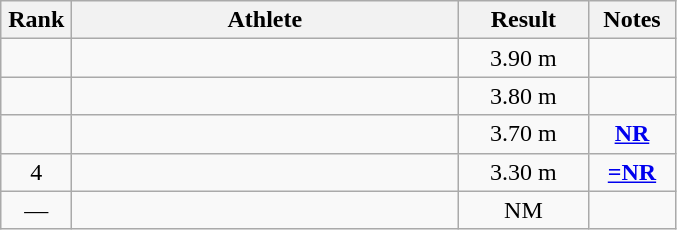<table class="wikitable sortable" style="text-align:center">
<tr>
<th width=40>Rank</th>
<th width=250>Athlete</th>
<th width=80>Result</th>
<th width=50>Notes</th>
</tr>
<tr>
<td></td>
<td align=left></td>
<td>3.90 m</td>
<td></td>
</tr>
<tr>
<td></td>
<td align=left></td>
<td>3.80 m</td>
<td></td>
</tr>
<tr>
<td></td>
<td align=left></td>
<td>3.70 m</td>
<td><strong><a href='#'>NR</a></strong></td>
</tr>
<tr>
<td>4</td>
<td align=left></td>
<td>3.30 m</td>
<td><strong><a href='#'>=NR</a></strong></td>
</tr>
<tr>
<td>—</td>
<td align=left></td>
<td>NM</td>
<td></td>
</tr>
</table>
